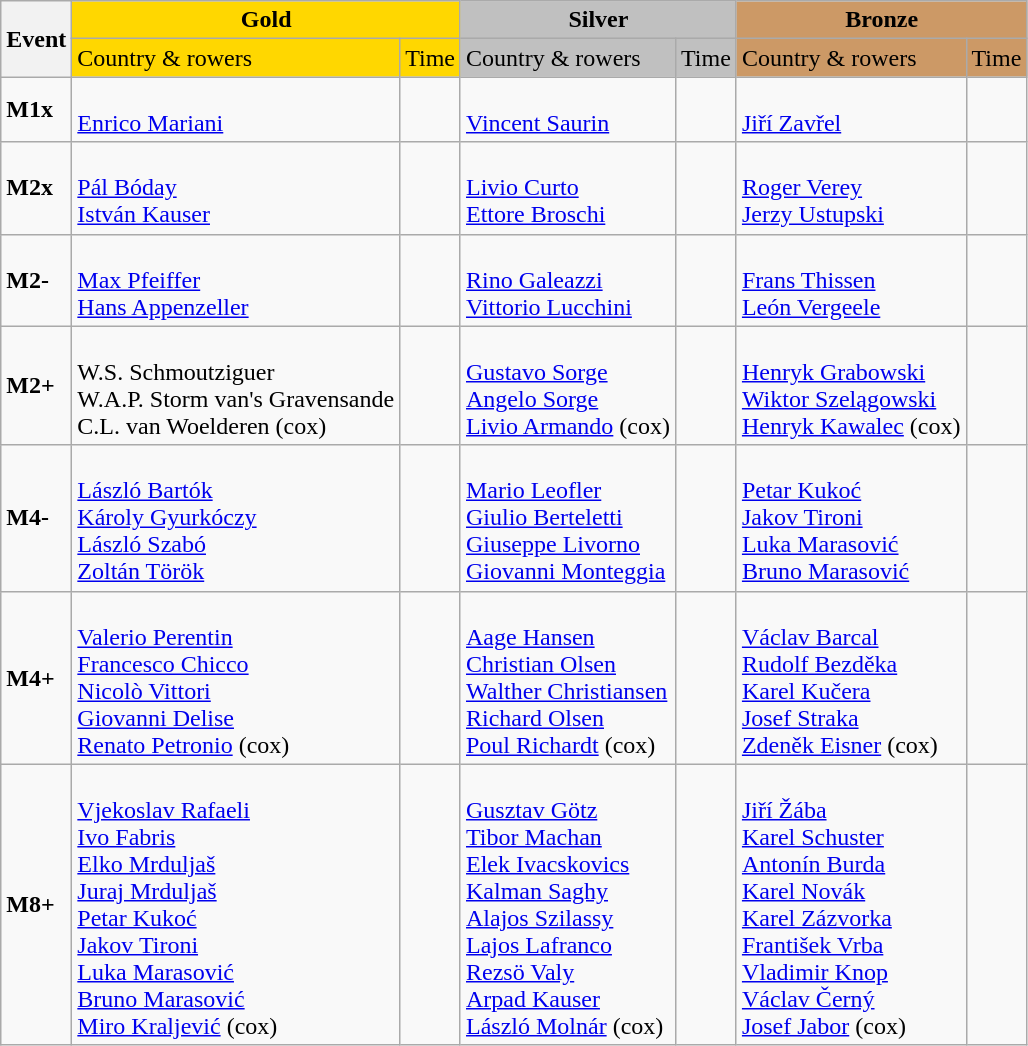<table class="wikitable">
<tr>
<th rowspan="2">Event</th>
<th colspan="2" style="background:gold;">Gold</th>
<th colspan="2" style="background:silver;">Silver</th>
<th colspan="2" style="background:#c96;">Bronze</th>
</tr>
<tr>
<td style="background:gold;">Country & rowers</td>
<td style="background:gold;">Time</td>
<td style="background:silver;">Country & rowers</td>
<td style="background:silver;">Time</td>
<td style="background:#c96;">Country & rowers</td>
<td style="background:#c96;">Time</td>
</tr>
<tr>
<td><strong>M1x</strong></td>
<td> <br> <a href='#'>Enrico Mariani</a></td>
<td></td>
<td> <br> <a href='#'>Vincent Saurin</a></td>
<td></td>
<td> <br> <a href='#'>Jiří Zavřel</a></td>
<td></td>
</tr>
<tr>
<td><strong>M2x</strong></td>
<td> <br> <a href='#'>Pál Bóday</a> <br> <a href='#'>István Kauser</a></td>
<td></td>
<td> <br> <a href='#'>Livio Curto</a> <br> <a href='#'>Ettore Broschi</a></td>
<td></td>
<td> <br> <a href='#'>Roger Verey</a> <br> <a href='#'>Jerzy Ustupski</a></td>
<td></td>
</tr>
<tr>
<td><strong>M2-</strong></td>
<td> <br> <a href='#'>Max Pfeiffer</a> <br> <a href='#'>Hans Appenzeller</a></td>
<td></td>
<td> <br> <a href='#'>Rino Galeazzi</a> <br> <a href='#'>Vittorio Lucchini</a></td>
<td></td>
<td> <br> <a href='#'>Frans Thissen</a> <br> <a href='#'>León Vergeele</a></td>
<td></td>
</tr>
<tr>
<td><strong>M2+</strong></td>
<td> <br> W.S. Schmoutziguer <br> W.A.P. Storm van's Gravensande <br> C.L. van Woelderen (cox)</td>
<td></td>
<td> <br> <a href='#'>Gustavo Sorge</a> <br> <a href='#'>Angelo Sorge</a> <br> <a href='#'>Livio Armando</a> (cox)</td>
<td></td>
<td> <br> <a href='#'>Henryk Grabowski</a> <br> <a href='#'>Wiktor Szelągowski</a> <br> <a href='#'>Henryk Kawalec</a> (cox)</td>
<td></td>
</tr>
<tr>
<td><strong>M4-</strong></td>
<td> <br> <a href='#'>László Bartók</a> <br> <a href='#'>Károly Gyurkóczy</a> <br> <a href='#'>László Szabó</a> <br> <a href='#'>Zoltán Török</a></td>
<td></td>
<td> <br> <a href='#'>Mario Leofler</a> <br> <a href='#'>Giulio Berteletti</a> <br> <a href='#'>Giuseppe Livorno</a> <br> <a href='#'>Giovanni Monteggia</a></td>
<td></td>
<td> <br> <a href='#'>Petar Kukoć</a> <br> <a href='#'>Jakov Tironi</a> <br> <a href='#'>Luka Marasović</a> <br> <a href='#'>Bruno Marasović</a></td>
<td></td>
</tr>
<tr>
<td><strong>M4+</strong></td>
<td> <br> <a href='#'>Valerio Perentin</a> <br> <a href='#'>Francesco Chicco</a> <br> <a href='#'>Nicolò Vittori</a> <br> <a href='#'>Giovanni Delise</a> <br> <a href='#'>Renato Petronio</a> (cox)</td>
<td></td>
<td> <br> <a href='#'>Aage Hansen</a> <br> <a href='#'>Christian Olsen</a> <br> <a href='#'>Walther Christiansen</a> <br> <a href='#'>Richard Olsen</a> <br> <a href='#'>Poul Richardt</a> (cox)</td>
<td></td>
<td> <br> <a href='#'>Václav Barcal</a> <br> <a href='#'>Rudolf Bezděka</a> <br> <a href='#'>Karel Kučera</a> <br> <a href='#'>Josef Straka</a> <br> <a href='#'>Zdeněk Eisner</a> (cox)</td>
<td></td>
</tr>
<tr>
<td><strong>M8+</strong></td>
<td> <br> <a href='#'>Vjekoslav Rafaeli</a> <br> <a href='#'>Ivo Fabris</a> <br> <a href='#'>Elko Mrduljaš</a> <br> <a href='#'>Juraj Mrduljaš</a> <br> <a href='#'>Petar Kukoć</a> <br> <a href='#'>Jakov Tironi</a> <br> <a href='#'>Luka Marasović</a> <br> <a href='#'>Bruno Marasović</a> <br> <a href='#'>Miro Kraljević</a> (cox)</td>
<td></td>
<td> <br> <a href='#'>Gusztav Götz</a> <br> <a href='#'>Tibor Machan</a> <br> <a href='#'>Elek Ivacskovics</a> <br> <a href='#'>Kalman Saghy</a> <br> <a href='#'>Alajos Szilassy</a> <br> <a href='#'>Lajos Lafranco</a> <br> <a href='#'>Rezsö Valy</a> <br> <a href='#'>Arpad Kauser</a> <br> <a href='#'>László Molnár</a> (cox)</td>
<td></td>
<td> <br> <a href='#'>Jiří Žába</a> <br> <a href='#'>Karel Schuster</a> <br> <a href='#'>Antonín Burda</a> <br> <a href='#'>Karel Novák</a> <br> <a href='#'>Karel Zázvorka</a> <br> <a href='#'>František Vrba</a> <br> <a href='#'>Vladimir Knop</a> <br> <a href='#'>Václav Černý</a> <br> <a href='#'>Josef Jabor</a> (cox)</td>
<td></td>
</tr>
</table>
